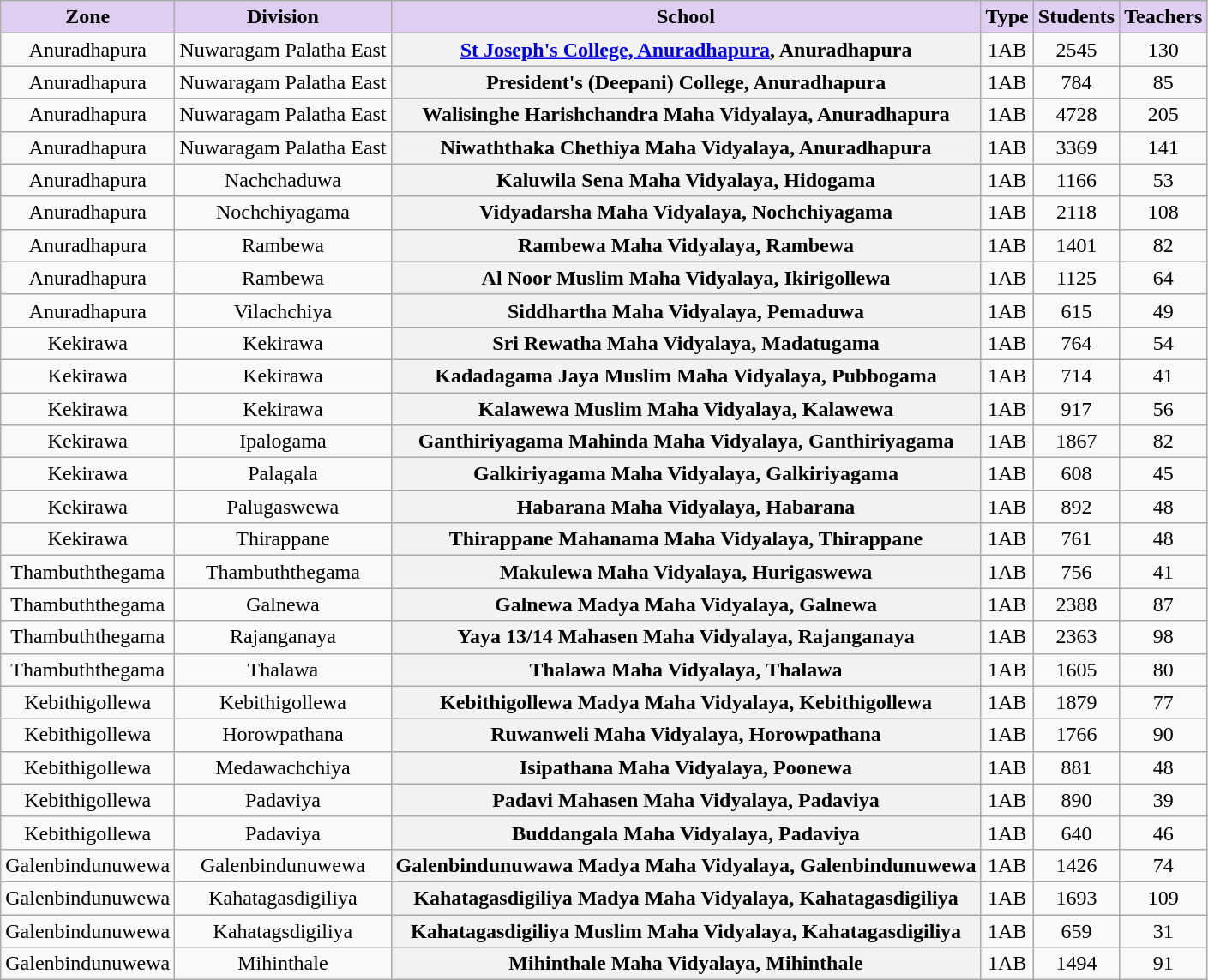<table class="wikitable sortable" style="text-align:center; font-size:100%">
<tr valign=bottom>
<th style="background-color:#E0CEF2;">Zone</th>
<th style="background-color:#E0CEF2;">Division</th>
<th style="background-color:#E0CEF2;">School</th>
<th style="background-color:#E0CEF2;">Type</th>
<th style="background-color:#E0CEF2;">Students</th>
<th style="background-color:#E0CEF2;">Teachers</th>
</tr>
<tr>
<td>Anuradhapura</td>
<td>Nuwaragam Palatha East</td>
<th><a href='#'>St Joseph's College, Anuradhapura</a>, Anuradhapura</th>
<td>1AB</td>
<td>2545</td>
<td>130</td>
</tr>
<tr>
<td>Anuradhapura</td>
<td>Nuwaragam Palatha East</td>
<th>President's (Deepani) College, Anuradhapura</th>
<td>1AB</td>
<td>784</td>
<td>85</td>
</tr>
<tr>
<td>Anuradhapura</td>
<td>Nuwaragam Palatha East</td>
<th>Walisinghe Harishchandra Maha Vidyalaya, Anuradhapura</th>
<td>1AB</td>
<td>4728</td>
<td>205</td>
</tr>
<tr>
<td>Anuradhapura</td>
<td>Nuwaragam Palatha East</td>
<th>Niwaththaka Chethiya Maha Vidyalaya, Anuradhapura</th>
<td>1AB</td>
<td>3369</td>
<td>141</td>
</tr>
<tr>
<td>Anuradhapura</td>
<td>Nachchaduwa</td>
<th>Kaluwila Sena Maha Vidyalaya, Hidogama</th>
<td>1AB</td>
<td>1166</td>
<td>53</td>
</tr>
<tr>
<td>Anuradhapura</td>
<td>Nochchiyagama</td>
<th>Vidyadarsha Maha Vidyalaya, Nochchiyagama</th>
<td>1AB</td>
<td>2118</td>
<td>108</td>
</tr>
<tr>
<td>Anuradhapura</td>
<td>Rambewa</td>
<th>Rambewa Maha Vidyalaya, Rambewa</th>
<td>1AB</td>
<td>1401</td>
<td>82</td>
</tr>
<tr>
<td>Anuradhapura</td>
<td>Rambewa</td>
<th>Al Noor Muslim Maha Vidyalaya, Ikirigollewa</th>
<td>1AB</td>
<td>1125</td>
<td>64</td>
</tr>
<tr>
<td>Anuradhapura</td>
<td>Vilachchiya</td>
<th>Siddhartha Maha Vidyalaya, Pemaduwa</th>
<td>1AB</td>
<td>615</td>
<td>49</td>
</tr>
<tr>
<td>Kekirawa</td>
<td>Kekirawa</td>
<th>Sri Rewatha Maha Vidyalaya, Madatugama</th>
<td>1AB</td>
<td>764</td>
<td>54</td>
</tr>
<tr>
<td>Kekirawa</td>
<td>Kekirawa</td>
<th>Kadadagama Jaya Muslim Maha Vidyalaya, Pubbogama</th>
<td>1AB</td>
<td>714</td>
<td>41</td>
</tr>
<tr>
<td>Kekirawa</td>
<td>Kekirawa</td>
<th>Kalawewa Muslim Maha Vidyalaya, Kalawewa</th>
<td>1AB</td>
<td>917</td>
<td>56</td>
</tr>
<tr>
<td>Kekirawa</td>
<td>Ipalogama</td>
<th>Ganthiriyagama Mahinda Maha Vidyalaya, Ganthiriyagama</th>
<td>1AB</td>
<td>1867</td>
<td>82</td>
</tr>
<tr>
<td>Kekirawa</td>
<td>Palagala</td>
<th>Galkiriyagama Maha Vidyalaya, Galkiriyagama</th>
<td>1AB</td>
<td>608</td>
<td>45</td>
</tr>
<tr>
<td>Kekirawa</td>
<td>Palugaswewa</td>
<th>Habarana Maha Vidyalaya, Habarana</th>
<td>1AB</td>
<td>892</td>
<td>48</td>
</tr>
<tr>
<td>Kekirawa</td>
<td>Thirappane</td>
<th>Thirappane Mahanama Maha Vidyalaya, Thirappane</th>
<td>1AB</td>
<td>761</td>
<td>48</td>
</tr>
<tr>
<td>Thambuththegama</td>
<td>Thambuththegama</td>
<th>Makulewa Maha Vidyalaya, Hurigaswewa</th>
<td>1AB</td>
<td>756</td>
<td>41</td>
</tr>
<tr>
<td>Thambuththegama</td>
<td>Galnewa</td>
<th>Galnewa Madya Maha Vidyalaya, Galnewa</th>
<td>1AB</td>
<td>2388</td>
<td>87</td>
</tr>
<tr>
<td>Thambuththegama</td>
<td>Rajanganaya</td>
<th>Yaya 13/14 Mahasen Maha Vidyalaya, Rajanganaya</th>
<td>1AB</td>
<td>2363</td>
<td>98</td>
</tr>
<tr>
<td>Thambuththegama</td>
<td>Thalawa</td>
<th>Thalawa Maha Vidyalaya, Thalawa</th>
<td>1AB</td>
<td>1605</td>
<td>80</td>
</tr>
<tr>
<td>Kebithigollewa</td>
<td>Kebithigollewa</td>
<th>Kebithigollewa Madya Maha Vidyalaya, Kebithigollewa</th>
<td>1AB</td>
<td>1879</td>
<td>77</td>
</tr>
<tr>
<td>Kebithigollewa</td>
<td>Horowpathana</td>
<th>Ruwanweli Maha Vidyalaya, Horowpathana</th>
<td>1AB</td>
<td>1766</td>
<td>90</td>
</tr>
<tr>
<td>Kebithigollewa</td>
<td>Medawachchiya</td>
<th>Isipathana Maha Vidyalaya, Poonewa</th>
<td>1AB</td>
<td>881</td>
<td>48</td>
</tr>
<tr>
<td>Kebithigollewa</td>
<td>Padaviya</td>
<th>Padavi Mahasen Maha Vidyalaya, Padaviya</th>
<td>1AB</td>
<td>890</td>
<td>39</td>
</tr>
<tr>
<td>Kebithigollewa</td>
<td>Padaviya</td>
<th>Buddangala Maha Vidyalaya, Padaviya</th>
<td>1AB</td>
<td>640</td>
<td>46</td>
</tr>
<tr>
<td>Galenbindunuwewa</td>
<td>Galenbindunuwewa</td>
<th>Galenbindunuwawa Madya Maha Vidyalaya, Galenbindunuwewa</th>
<td>1AB</td>
<td>1426</td>
<td>74</td>
</tr>
<tr>
<td>Galenbindunuwewa</td>
<td>Kahatagasdigiliya</td>
<th>Kahatagasdigiliya Madya Maha Vidyalaya, Kahatagasdigiliya</th>
<td>1AB</td>
<td>1693</td>
<td>109</td>
</tr>
<tr>
<td>Galenbindunuwewa</td>
<td>Kahatagsdigiliya</td>
<th>Kahatagasdigiliya Muslim Maha Vidyalaya, Kahatagasdigiliya</th>
<td>1AB</td>
<td>659</td>
<td>31</td>
</tr>
<tr>
<td>Galenbindunuwewa</td>
<td>Mihinthale</td>
<th>Mihinthale Maha Vidyalaya, Mihinthale</th>
<td>1AB</td>
<td>1494</td>
<td>91</td>
</tr>
</table>
